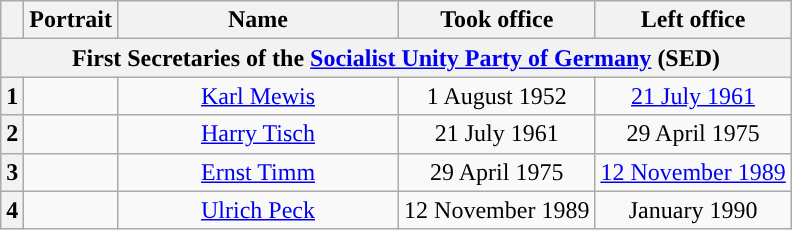<table class="wikitable" style="text-align:center">
<tr>
<th></th>
<th>Portrait</th>
<th width=180>Name<br></th>
<th>Took office</th>
<th>Left office</th>
</tr>
<tr>
<th colspan=5>First Secretaries of the <a href='#'>Socialist Unity Party of Germany</a> (SED)</th>
</tr>
<tr>
<th style="background:">1</th>
<td></td>
<td><a href='#'>Karl Mewis</a><br></td>
<td>1 August 1952</td>
<td><a href='#'>21 July 1961<br></a></td>
</tr>
<tr>
<th style="background:">2</th>
<td></td>
<td><a href='#'>Harry Tisch</a><br></td>
<td>21 July 1961</td>
<td>29 April 1975<br></td>
</tr>
<tr>
<th style="background:">3</th>
<td></td>
<td><a href='#'>Ernst Timm</a><br></td>
<td>29 April 1975</td>
<td><a href='#'>12 November 1989<br></a></td>
</tr>
<tr>
<th style="background:">4</th>
<td></td>
<td><a href='#'>Ulrich Peck</a><br></td>
<td>12 November 1989</td>
<td>January 1990</td>
</tr>
</table>
